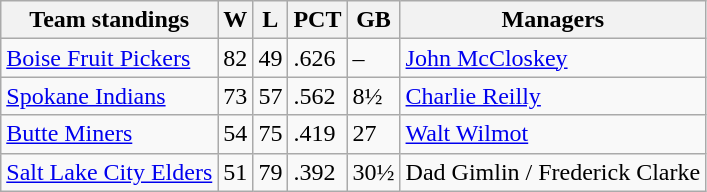<table class="wikitable">
<tr>
<th>Team standings</th>
<th>W</th>
<th>L</th>
<th>PCT</th>
<th>GB</th>
<th>Managers</th>
</tr>
<tr>
<td><a href='#'>Boise Fruit Pickers</a></td>
<td>82</td>
<td>49</td>
<td>.626</td>
<td>–</td>
<td><a href='#'>John McCloskey</a></td>
</tr>
<tr>
<td><a href='#'>Spokane Indians</a></td>
<td>73</td>
<td>57</td>
<td>.562</td>
<td>8½</td>
<td><a href='#'>Charlie Reilly</a></td>
</tr>
<tr>
<td><a href='#'>Butte Miners</a></td>
<td>54</td>
<td>75</td>
<td>.419</td>
<td>27</td>
<td><a href='#'>Walt Wilmot</a></td>
</tr>
<tr>
<td><a href='#'>Salt Lake City Elders</a></td>
<td>51</td>
<td>79</td>
<td>.392</td>
<td>30½</td>
<td>Dad Gimlin / Frederick Clarke</td>
</tr>
</table>
